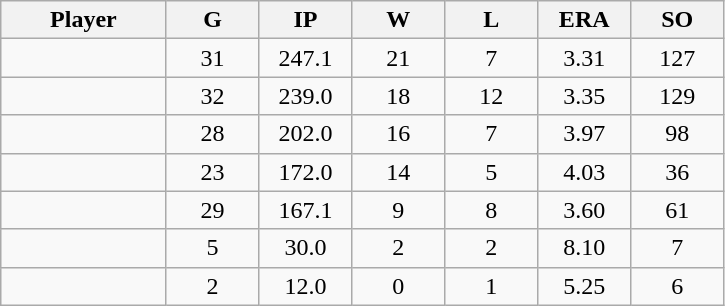<table class="wikitable sortable">
<tr>
<th bgcolor="#DDDDFF" width="16%">Player</th>
<th bgcolor="#DDDDFF" width="9%">G</th>
<th bgcolor="#DDDDFF" width="9%">IP</th>
<th bgcolor="#DDDDFF" width="9%">W</th>
<th bgcolor="#DDDDFF" width="9%">L</th>
<th bgcolor="#DDDDFF" width="9%">ERA</th>
<th bgcolor="#DDDDFF" width="9%">SO</th>
</tr>
<tr align="center">
<td></td>
<td>31</td>
<td>247.1</td>
<td>21</td>
<td>7</td>
<td>3.31</td>
<td>127</td>
</tr>
<tr align=center>
<td></td>
<td>32</td>
<td>239.0</td>
<td>18</td>
<td>12</td>
<td>3.35</td>
<td>129</td>
</tr>
<tr align="center">
<td></td>
<td>28</td>
<td>202.0</td>
<td>16</td>
<td>7</td>
<td>3.97</td>
<td>98</td>
</tr>
<tr align="center">
<td></td>
<td>23</td>
<td>172.0</td>
<td>14</td>
<td>5</td>
<td>4.03</td>
<td>36</td>
</tr>
<tr align="center">
<td></td>
<td>29</td>
<td>167.1</td>
<td>9</td>
<td>8</td>
<td>3.60</td>
<td>61</td>
</tr>
<tr align="center">
<td></td>
<td>5</td>
<td>30.0</td>
<td>2</td>
<td>2</td>
<td>8.10</td>
<td>7</td>
</tr>
<tr align="center">
<td></td>
<td>2</td>
<td>12.0</td>
<td>0</td>
<td>1</td>
<td>5.25</td>
<td>6</td>
</tr>
</table>
